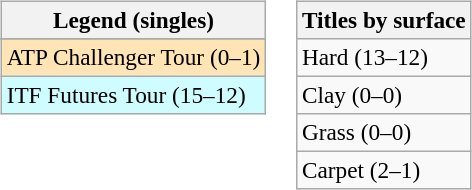<table>
<tr valign=top>
<td><br><table class=wikitable style=font-size:97%>
<tr>
<th>Legend (singles)</th>
</tr>
<tr bgcolor=e5d1cb>
</tr>
<tr bgcolor=moccasin>
<td>ATP Challenger Tour (0–1)</td>
</tr>
<tr bgcolor=cffcff>
<td>ITF Futures Tour (15–12)</td>
</tr>
</table>
</td>
<td><br><table class=wikitable style=font-size:97%>
<tr>
<th>Titles by surface</th>
</tr>
<tr>
<td>Hard (13–12)</td>
</tr>
<tr>
<td>Clay (0–0)</td>
</tr>
<tr>
<td>Grass (0–0)</td>
</tr>
<tr>
<td>Carpet (2–1)</td>
</tr>
</table>
</td>
</tr>
</table>
